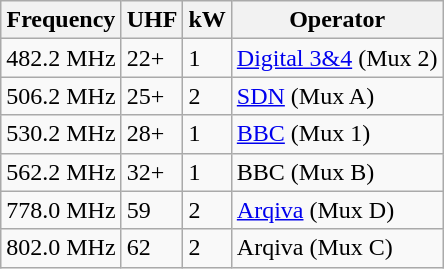<table class="wikitable sortable">
<tr>
<th>Frequency</th>
<th>UHF</th>
<th>kW</th>
<th>Operator</th>
</tr>
<tr>
<td>482.2 MHz</td>
<td>22+</td>
<td>1</td>
<td><a href='#'>Digital 3&4</a> (Mux 2)</td>
</tr>
<tr>
<td>506.2 MHz</td>
<td>25+</td>
<td>2</td>
<td><a href='#'>SDN</a> (Mux A)</td>
</tr>
<tr>
<td>530.2 MHz</td>
<td>28+</td>
<td>1</td>
<td><a href='#'>BBC</a> (Mux 1)</td>
</tr>
<tr>
<td>562.2 MHz</td>
<td>32+</td>
<td>1</td>
<td>BBC (Mux B)</td>
</tr>
<tr>
<td>778.0 MHz</td>
<td>59</td>
<td>2</td>
<td><a href='#'>Arqiva</a> (Mux D)</td>
</tr>
<tr>
<td>802.0 MHz</td>
<td>62</td>
<td>2</td>
<td>Arqiva (Mux C)</td>
</tr>
</table>
